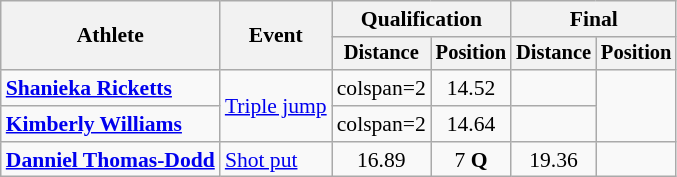<table class=wikitable style="font-size:90%">
<tr>
<th rowspan=2>Athlete</th>
<th rowspan=2>Event</th>
<th colspan=2>Qualification</th>
<th colspan=2>Final</th>
</tr>
<tr style="font-size:95%">
<th>Distance</th>
<th>Position</th>
<th>Distance</th>
<th>Position</th>
</tr>
<tr align=center>
<td align=left><strong><a href='#'>Shanieka Ricketts</a></strong></td>
<td align=left rowspan=2><a href='#'>Triple jump</a></td>
<td>colspan=2 </td>
<td>14.52</td>
<td></td>
</tr>
<tr align=center>
<td align=left><strong><a href='#'>Kimberly Williams</a></strong></td>
<td>colspan=2 </td>
<td>14.64</td>
<td></td>
</tr>
<tr align=center>
<td align=left><strong><a href='#'>Danniel Thomas-Dodd</a></strong></td>
<td align=left><a href='#'>Shot put</a></td>
<td>16.89</td>
<td>7 <strong>Q</strong></td>
<td>19.36</td>
<td></td>
</tr>
</table>
